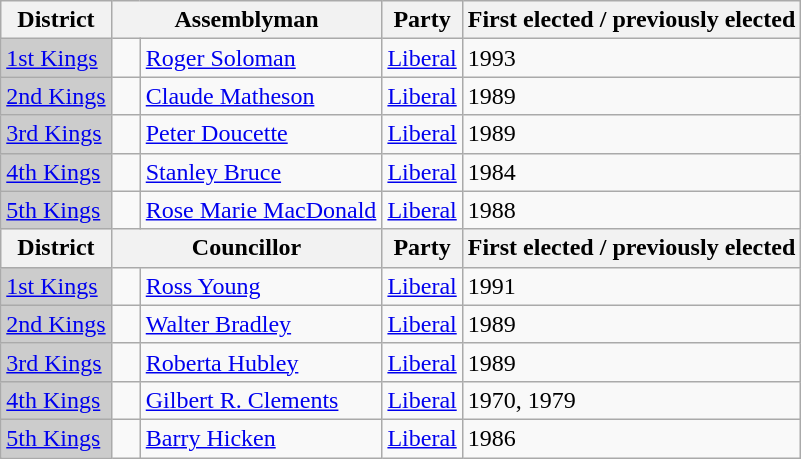<table class="wikitable sortable">
<tr>
<th>District</th>
<th colspan="2">Assemblyman</th>
<th>Party</th>
<th>First elected / previously elected</th>
</tr>
<tr>
<td bgcolor="CCCCCC"><a href='#'>1st Kings</a></td>
<td>   </td>
<td><a href='#'>Roger Soloman</a></td>
<td><a href='#'>Liberal</a></td>
<td>1993</td>
</tr>
<tr>
<td bgcolor="CCCCCC"><a href='#'>2nd Kings</a></td>
<td>   </td>
<td><a href='#'>Claude Matheson</a></td>
<td><a href='#'>Liberal</a></td>
<td>1989</td>
</tr>
<tr>
<td bgcolor="CCCCCC"><a href='#'>3rd Kings</a></td>
<td>   </td>
<td><a href='#'>Peter Doucette</a></td>
<td><a href='#'>Liberal</a></td>
<td>1989</td>
</tr>
<tr>
<td bgcolor="CCCCCC"><a href='#'>4th Kings</a></td>
<td>   </td>
<td><a href='#'>Stanley Bruce</a></td>
<td><a href='#'>Liberal</a></td>
<td>1984</td>
</tr>
<tr>
<td bgcolor="CCCCCC"><a href='#'>5th Kings</a></td>
<td>   </td>
<td><a href='#'>Rose Marie MacDonald</a></td>
<td><a href='#'>Liberal</a></td>
<td>1988</td>
</tr>
<tr>
<th>District</th>
<th colspan="2">Councillor</th>
<th>Party</th>
<th>First elected / previously elected</th>
</tr>
<tr>
<td bgcolor="CCCCCC"><a href='#'>1st Kings</a></td>
<td>   </td>
<td><a href='#'>Ross Young</a></td>
<td><a href='#'>Liberal</a></td>
<td>1991</td>
</tr>
<tr>
<td bgcolor="CCCCCC"><a href='#'>2nd Kings</a></td>
<td>   </td>
<td><a href='#'>Walter Bradley</a></td>
<td><a href='#'>Liberal</a></td>
<td>1989</td>
</tr>
<tr>
<td bgcolor="CCCCCC"><a href='#'>3rd Kings</a></td>
<td>   </td>
<td><a href='#'>Roberta Hubley</a></td>
<td><a href='#'>Liberal</a></td>
<td>1989</td>
</tr>
<tr>
<td bgcolor="CCCCCC"><a href='#'>4th Kings</a></td>
<td>   </td>
<td><a href='#'>Gilbert R. Clements</a></td>
<td><a href='#'>Liberal</a></td>
<td>1970, 1979</td>
</tr>
<tr>
<td bgcolor="CCCCCC"><a href='#'>5th Kings</a></td>
<td>   </td>
<td><a href='#'>Barry Hicken</a></td>
<td><a href='#'>Liberal</a></td>
<td>1986</td>
</tr>
</table>
